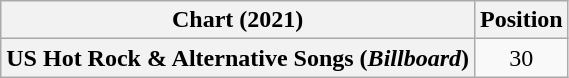<table class="wikitable plainrowheaders" style="text-align:center">
<tr>
<th scope="col">Chart (2021)</th>
<th scope="col">Position</th>
</tr>
<tr>
<th scope="row">US Hot Rock & Alternative Songs (<em>Billboard</em>)</th>
<td>30</td>
</tr>
</table>
